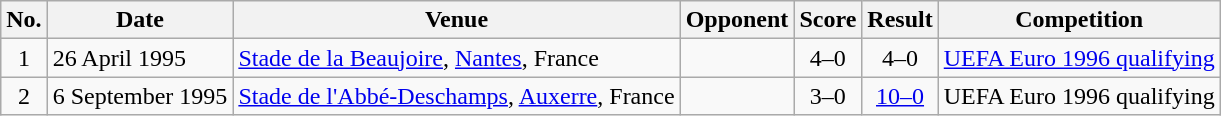<table class="wikitable sortable">
<tr>
<th scope="col">No.</th>
<th scope="col">Date</th>
<th scope="col">Venue</th>
<th scope="col">Opponent</th>
<th scope="col">Score</th>
<th scope="col">Result</th>
<th scope="col">Competition</th>
</tr>
<tr>
<td align=center>1</td>
<td>26 April 1995</td>
<td><a href='#'>Stade de la Beaujoire</a>, <a href='#'>Nantes</a>, France</td>
<td></td>
<td align="center">4–0</td>
<td align="center">4–0</td>
<td><a href='#'>UEFA Euro 1996 qualifying</a></td>
</tr>
<tr>
<td align=center>2</td>
<td>6 September 1995</td>
<td><a href='#'>Stade de l'Abbé-Deschamps</a>, <a href='#'>Auxerre</a>, France</td>
<td></td>
<td align="center">3–0</td>
<td align="center"><a href='#'>10–0</a></td>
<td>UEFA Euro 1996 qualifying</td>
</tr>
</table>
